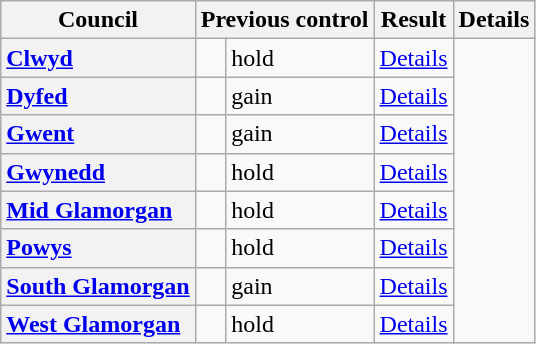<table class="wikitable sortable" border="1">
<tr>
<th scope="col">Council</th>
<th colspan=2>Previous control</th>
<th colspan=2>Result</th>
<th class="unsortable" scope="col">Details</th>
</tr>
<tr>
<th scope="row" style="text-align: left;"><a href='#'>Clwyd</a></th>
<td></td>
<td> hold</td>
<td><a href='#'>Details</a></td>
</tr>
<tr>
<th scope="row" style="text-align: left;"><a href='#'>Dyfed</a></th>
<td></td>
<td> gain</td>
<td><a href='#'>Details</a></td>
</tr>
<tr>
<th scope="row" style="text-align: left;"><a href='#'>Gwent</a></th>
<td></td>
<td> gain</td>
<td><a href='#'>Details</a></td>
</tr>
<tr>
<th scope="row" style="text-align: left;"><a href='#'>Gwynedd</a></th>
<td></td>
<td> hold</td>
<td><a href='#'>Details</a></td>
</tr>
<tr>
<th scope="row" style="text-align: left;"><a href='#'>Mid Glamorgan</a></th>
<td></td>
<td> hold</td>
<td><a href='#'>Details</a></td>
</tr>
<tr>
<th scope="row" style="text-align: left;"><a href='#'>Powys</a></th>
<td></td>
<td> hold</td>
<td><a href='#'>Details</a></td>
</tr>
<tr>
<th scope="row" style="text-align: left;"><a href='#'>South Glamorgan</a></th>
<td></td>
<td> gain</td>
<td><a href='#'>Details</a></td>
</tr>
<tr>
<th scope="row" style="text-align: left;"><a href='#'>West Glamorgan</a></th>
<td></td>
<td> hold</td>
<td><a href='#'>Details</a></td>
</tr>
</table>
